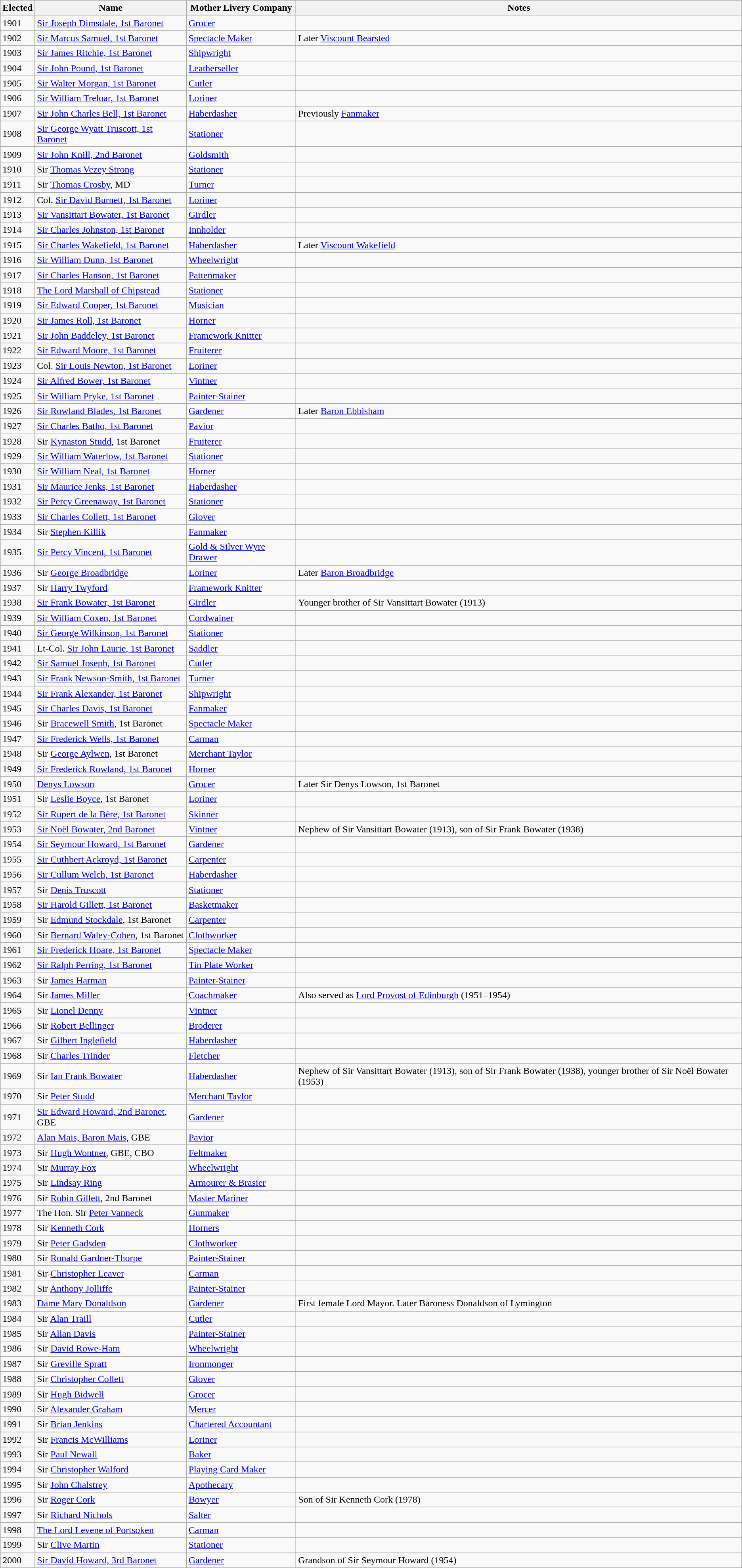<table class="wikitable sortable mw-collapsible">
<tr>
<th>Elected</th>
<th>Name</th>
<th>Mother Livery Company</th>
<th>Notes</th>
</tr>
<tr>
<td>1901</td>
<td><a href='#'>Sir Joseph Dimsdale, 1st Baronet</a></td>
<td><a href='#'>Grocer</a></td>
<td></td>
</tr>
<tr>
<td>1902</td>
<td><a href='#'>Sir Marcus Samuel, 1st Baronet</a></td>
<td><a href='#'>Spectacle Maker</a></td>
<td>Later <a href='#'>Viscount Bearsted</a></td>
</tr>
<tr>
<td>1903</td>
<td><a href='#'>Sir James Ritchie, 1st Baronet</a></td>
<td><a href='#'>Shipwright</a></td>
<td></td>
</tr>
<tr>
<td>1904</td>
<td><a href='#'>Sir John Pound, 1st Baronet</a></td>
<td><a href='#'>Leatherseller</a></td>
<td></td>
</tr>
<tr>
<td>1905</td>
<td><a href='#'>Sir Walter Morgan, 1st Baronet</a></td>
<td><a href='#'>Cutler</a></td>
<td></td>
</tr>
<tr>
<td>1906</td>
<td><a href='#'>Sir William Treloar, 1st Baronet</a></td>
<td><a href='#'>Loriner</a></td>
<td></td>
</tr>
<tr>
<td>1907</td>
<td><a href='#'>Sir John Charles Bell, 1st Baronet</a></td>
<td><a href='#'>Haberdasher</a></td>
<td>Previously <a href='#'>Fanmaker</a></td>
</tr>
<tr>
<td>1908</td>
<td><a href='#'>Sir George Wyatt Truscott, 1st Baronet</a></td>
<td><a href='#'>Stationer</a></td>
<td></td>
</tr>
<tr>
<td>1909</td>
<td><a href='#'>Sir John Knill, 2nd Baronet</a></td>
<td><a href='#'>Goldsmith</a></td>
<td></td>
</tr>
<tr>
<td>1910</td>
<td>Sir <a href='#'>Thomas Vezey Strong</a></td>
<td><a href='#'>Stationer</a></td>
<td></td>
</tr>
<tr>
<td>1911</td>
<td>Sir <a href='#'>Thomas Crosby</a>, MD</td>
<td><a href='#'>Turner</a></td>
<td></td>
</tr>
<tr>
<td>1912</td>
<td>Col. <a href='#'>Sir David Burnett, 1st Baronet</a></td>
<td><a href='#'>Loriner</a></td>
<td></td>
</tr>
<tr>
<td>1913</td>
<td><a href='#'>Sir Vansittart Bowater, 1st Baronet</a></td>
<td><a href='#'>Girdler</a></td>
<td></td>
</tr>
<tr>
<td>1914</td>
<td><a href='#'>Sir Charles Johnston, 1st Baronet</a></td>
<td><a href='#'>Innholder</a></td>
<td></td>
</tr>
<tr>
<td>1915</td>
<td><a href='#'>Sir Charles Wakefield, 1st Baronet</a></td>
<td><a href='#'>Haberdasher</a></td>
<td>Later <a href='#'>Viscount Wakefield</a></td>
</tr>
<tr>
<td>1916</td>
<td><a href='#'>Sir William Dunn, 1st Baronet</a></td>
<td><a href='#'>Wheelwright</a></td>
<td></td>
</tr>
<tr>
<td>1917</td>
<td><a href='#'>Sir Charles Hanson, 1st Baronet</a></td>
<td><a href='#'>Pattenmaker</a></td>
<td></td>
</tr>
<tr>
<td>1918</td>
<td><a href='#'>The Lord Marshall of Chipstead</a></td>
<td><a href='#'>Stationer</a></td>
<td></td>
</tr>
<tr>
<td>1919</td>
<td><a href='#'>Sir Edward Cooper, 1st Baronet</a></td>
<td><a href='#'>Musician</a></td>
<td></td>
</tr>
<tr>
<td>1920</td>
<td><a href='#'>Sir James Roll, 1st Baronet</a></td>
<td><a href='#'>Horner</a></td>
<td></td>
</tr>
<tr>
<td>1921</td>
<td><a href='#'>Sir John Baddeley, 1st Baronet</a></td>
<td><a href='#'>Framework Knitter</a></td>
<td></td>
</tr>
<tr>
<td>1922</td>
<td><a href='#'>Sir Edward Moore, 1st Baronet</a></td>
<td><a href='#'>Fruiterer</a></td>
<td></td>
</tr>
<tr>
<td>1923</td>
<td>Col. <a href='#'>Sir Louis Newton, 1st Baronet</a></td>
<td><a href='#'>Loriner</a></td>
<td></td>
</tr>
<tr>
<td>1924</td>
<td><a href='#'>Sir Alfred Bower, 1st Baronet</a></td>
<td><a href='#'>Vintner</a></td>
<td></td>
</tr>
<tr>
<td>1925</td>
<td><a href='#'>Sir William Pryke, 1st Baronet</a></td>
<td><a href='#'>Painter-Stainer</a></td>
<td></td>
</tr>
<tr>
<td>1926</td>
<td><a href='#'>Sir Rowland Blades, 1st Baronet</a></td>
<td><a href='#'>Gardener</a></td>
<td>Later <a href='#'>Baron Ebbisham</a></td>
</tr>
<tr>
<td>1927</td>
<td><a href='#'>Sir Charles Batho, 1st Baronet</a></td>
<td><a href='#'>Pavior</a></td>
<td></td>
</tr>
<tr>
<td>1928</td>
<td>Sir <a href='#'>Kynaston Studd</a>, 1st Baronet</td>
<td><a href='#'>Fruiterer</a></td>
<td></td>
</tr>
<tr>
<td>1929</td>
<td><a href='#'>Sir William Waterlow, 1st Baronet</a></td>
<td><a href='#'>Stationer</a></td>
<td></td>
</tr>
<tr>
<td>1930</td>
<td><a href='#'>Sir William Neal, 1st Baronet</a></td>
<td><a href='#'>Horner</a></td>
<td></td>
</tr>
<tr>
<td>1931</td>
<td><a href='#'>Sir Maurice Jenks, 1st Baronet</a></td>
<td><a href='#'>Haberdasher</a></td>
<td></td>
</tr>
<tr>
<td>1932</td>
<td><a href='#'>Sir Percy Greenaway, 1st Baronet</a></td>
<td><a href='#'>Stationer</a></td>
<td></td>
</tr>
<tr>
<td>1933</td>
<td><a href='#'>Sir Charles Collett, 1st Baronet</a></td>
<td><a href='#'>Glover</a></td>
<td></td>
</tr>
<tr>
<td>1934</td>
<td>Sir <a href='#'>Stephen Killik</a></td>
<td><a href='#'>Fanmaker</a></td>
<td></td>
</tr>
<tr>
<td>1935</td>
<td><a href='#'>Sir Percy Vincent, 1st Baronet</a></td>
<td><a href='#'>Gold & Silver Wyre Drawer</a></td>
<td></td>
</tr>
<tr>
<td>1936</td>
<td>Sir <a href='#'>George Broadbridge</a></td>
<td><a href='#'>Loriner</a></td>
<td>Later <a href='#'>Baron Broadbridge</a></td>
</tr>
<tr>
<td>1937</td>
<td>Sir <a href='#'>Harry Twyford</a></td>
<td><a href='#'>Framework Knitter</a></td>
<td></td>
</tr>
<tr>
<td>1938</td>
<td><a href='#'>Sir Frank Bowater, 1st Baronet</a></td>
<td><a href='#'>Girdler</a></td>
<td>Younger brother of Sir Vansittart Bowater (1913)</td>
</tr>
<tr>
<td>1939</td>
<td><a href='#'>Sir William Coxen, 1st Baronet</a></td>
<td><a href='#'>Cordwainer</a></td>
<td></td>
</tr>
<tr>
<td>1940</td>
<td><a href='#'>Sir George Wilkinson, 1st Baronet</a></td>
<td><a href='#'>Stationer</a></td>
<td></td>
</tr>
<tr>
<td>1941</td>
<td>Lt-Col. <a href='#'>Sir John Laurie, 1st Baronet</a></td>
<td><a href='#'>Saddler</a></td>
<td></td>
</tr>
<tr>
<td>1942</td>
<td><a href='#'>Sir Samuel Joseph, 1st Baronet</a></td>
<td><a href='#'>Cutler</a></td>
<td></td>
</tr>
<tr>
<td>1943</td>
<td><a href='#'>Sir Frank Newson-Smith, 1st Baronet</a></td>
<td><a href='#'>Turner</a></td>
<td></td>
</tr>
<tr>
<td>1944</td>
<td><a href='#'>Sir Frank Alexander, 1st Baronet</a></td>
<td><a href='#'>Shipwright</a></td>
<td></td>
</tr>
<tr>
<td>1945</td>
<td><a href='#'>Sir Charles Davis, 1st Baronet</a></td>
<td><a href='#'>Fanmaker</a></td>
<td></td>
</tr>
<tr>
<td>1946</td>
<td>Sir <a href='#'>Bracewell Smith</a>, 1st Baronet</td>
<td><a href='#'>Spectacle Maker</a></td>
<td></td>
</tr>
<tr>
<td>1947</td>
<td><a href='#'>Sir Frederick Wells, 1st Baronet</a></td>
<td><a href='#'>Carman</a></td>
<td></td>
</tr>
<tr>
<td>1948</td>
<td>Sir <a href='#'>George Aylwen</a>, 1st Baronet</td>
<td><a href='#'>Merchant Taylor</a></td>
<td></td>
</tr>
<tr>
<td>1949</td>
<td><a href='#'>Sir Frederick Rowland, 1st Baronet</a></td>
<td><a href='#'>Horner</a></td>
<td></td>
</tr>
<tr>
<td>1950</td>
<td><a href='#'>Denys Lowson</a></td>
<td><a href='#'>Grocer</a></td>
<td>Later Sir Denys Lowson, 1st Baronet</td>
</tr>
<tr>
<td>1951</td>
<td>Sir <a href='#'>Leslie Boyce</a>, 1st Baronet</td>
<td><a href='#'>Loriner</a></td>
<td></td>
</tr>
<tr>
<td>1952</td>
<td><a href='#'>Sir Rupert de la Bère, 1st Baronet</a></td>
<td><a href='#'>Skinner</a></td>
<td></td>
</tr>
<tr>
<td>1953</td>
<td><a href='#'>Sir Noël Bowater, 2nd Baronet</a></td>
<td><a href='#'>Vintner</a></td>
<td>Nephew of Sir Vansittart Bowater (1913), son of Sir Frank Bowater (1938)</td>
</tr>
<tr>
<td>1954</td>
<td><a href='#'>Sir Seymour Howard, 1st Baronet</a></td>
<td><a href='#'>Gardener</a></td>
<td></td>
</tr>
<tr>
<td>1955</td>
<td><a href='#'>Sir Cuthbert Ackroyd, 1st Baronet</a></td>
<td><a href='#'>Carpenter</a></td>
<td></td>
</tr>
<tr>
<td>1956</td>
<td><a href='#'>Sir Cullum Welch, 1st Baronet</a></td>
<td><a href='#'>Haberdasher</a></td>
<td></td>
</tr>
<tr>
<td>1957</td>
<td>Sir <a href='#'>Denis Truscott</a></td>
<td><a href='#'>Stationer</a></td>
<td></td>
</tr>
<tr>
<td>1958</td>
<td><a href='#'>Sir Harold Gillett, 1st Baronet</a></td>
<td><a href='#'>Basketmaker</a></td>
<td></td>
</tr>
<tr>
<td>1959</td>
<td>Sir <a href='#'>Edmund Stockdale</a>, 1st Baronet</td>
<td><a href='#'>Carpenter</a></td>
<td></td>
</tr>
<tr>
<td>1960</td>
<td>Sir <a href='#'>Bernard Waley-Cohen</a>, 1st Baronet</td>
<td><a href='#'>Clothworker</a></td>
<td></td>
</tr>
<tr>
<td>1961</td>
<td><a href='#'>Sir Frederick Hoare, 1st Baronet</a></td>
<td><a href='#'>Spectacle Maker</a></td>
<td></td>
</tr>
<tr>
<td>1962</td>
<td><a href='#'>Sir Ralph Perring, 1st Baronet</a></td>
<td><a href='#'>Tin Plate Worker</a></td>
<td></td>
</tr>
<tr>
<td>1963</td>
<td>Sir <a href='#'>James Harman</a></td>
<td><a href='#'>Painter-Stainer</a></td>
<td></td>
</tr>
<tr>
<td>1964</td>
<td>Sir <a href='#'>James Miller</a></td>
<td><a href='#'>Coachmaker</a></td>
<td>Also served as <a href='#'>Lord Provost of Edinburgh</a> (1951–1954)</td>
</tr>
<tr>
<td>1965</td>
<td>Sir <a href='#'>Lionel Denny</a></td>
<td><a href='#'>Vintner</a></td>
<td></td>
</tr>
<tr>
<td>1966</td>
<td>Sir <a href='#'>Robert Bellinger</a></td>
<td><a href='#'>Broderer</a></td>
<td></td>
</tr>
<tr>
<td>1967</td>
<td>Sir <a href='#'>Gilbert Inglefield</a></td>
<td><a href='#'>Haberdasher</a></td>
<td></td>
</tr>
<tr>
<td>1968</td>
<td>Sir <a href='#'>Charles Trinder</a></td>
<td><a href='#'>Fletcher</a></td>
<td></td>
</tr>
<tr>
<td>1969</td>
<td>Sir <a href='#'>Ian Frank Bowater</a></td>
<td><a href='#'>Haberdasher</a></td>
<td>Nephew of Sir Vansittart Bowater (1913), son of Sir Frank Bowater (1938), younger brother of Sir Noël Bowater (1953)</td>
</tr>
<tr>
<td>1970</td>
<td>Sir <a href='#'>Peter Studd</a></td>
<td><a href='#'>Merchant Taylor</a></td>
<td></td>
</tr>
<tr>
<td>1971</td>
<td><a href='#'>Sir Edward Howard, 2nd Baronet</a>, GBE</td>
<td><a href='#'>Gardener</a></td>
<td></td>
</tr>
<tr>
<td>1972</td>
<td><a href='#'>Alan Mais, Baron Mais</a>, GBE</td>
<td><a href='#'>Pavior</a></td>
<td></td>
</tr>
<tr>
<td>1973</td>
<td>Sir <a href='#'>Hugh Wontner</a>, GBE, CBO</td>
<td><a href='#'>Feltmaker</a></td>
<td></td>
</tr>
<tr>
<td>1974</td>
<td>Sir <a href='#'>Murray Fox</a></td>
<td><a href='#'>Wheelwright</a></td>
<td></td>
</tr>
<tr>
<td>1975</td>
<td>Sir <a href='#'>Lindsay Ring</a></td>
<td><a href='#'>Armourer & Brasier</a></td>
<td></td>
</tr>
<tr>
<td>1976</td>
<td>Sir <a href='#'>Robin Gillett</a>, 2nd Baronet</td>
<td><a href='#'>Master Mariner</a></td>
<td></td>
</tr>
<tr>
<td>1977</td>
<td>The Hon. Sir <a href='#'>Peter Vanneck</a></td>
<td><a href='#'>Gunmaker</a></td>
<td></td>
</tr>
<tr>
<td>1978</td>
<td>Sir <a href='#'>Kenneth Cork</a></td>
<td><a href='#'>Horners</a></td>
<td></td>
</tr>
<tr>
<td>1979</td>
<td>Sir <a href='#'>Peter Gadsden</a></td>
<td><a href='#'>Clothworker</a></td>
<td></td>
</tr>
<tr>
<td>1980</td>
<td>Sir <a href='#'>Ronald Gardner-Thorpe</a></td>
<td><a href='#'>Painter-Stainer</a></td>
<td></td>
</tr>
<tr>
<td>1981</td>
<td>Sir <a href='#'>Christopher Leaver</a></td>
<td><a href='#'>Carman</a></td>
<td></td>
</tr>
<tr>
<td>1982</td>
<td>Sir <a href='#'>Anthony Jolliffe</a></td>
<td><a href='#'>Painter-Stainer</a></td>
<td></td>
</tr>
<tr>
<td>1983</td>
<td><a href='#'>Dame Mary Donaldson</a></td>
<td><a href='#'>Gardener</a></td>
<td>First female Lord Mayor. Later Baroness Donaldson of Lymington</td>
</tr>
<tr>
<td>1984</td>
<td>Sir <a href='#'>Alan Traill</a></td>
<td><a href='#'>Cutler</a></td>
<td></td>
</tr>
<tr>
<td>1985</td>
<td>Sir <a href='#'>Allan Davis</a></td>
<td><a href='#'>Painter-Stainer</a></td>
<td></td>
</tr>
<tr>
<td>1986</td>
<td>Sir <a href='#'>David Rowe-Ham</a></td>
<td><a href='#'>Wheelwright</a></td>
<td></td>
</tr>
<tr>
<td>1987</td>
<td>Sir <a href='#'>Greville Spratt</a></td>
<td><a href='#'>Ironmonger</a></td>
<td></td>
</tr>
<tr>
<td>1988</td>
<td>Sir <a href='#'>Christopher Collett</a></td>
<td><a href='#'>Glover</a></td>
<td></td>
</tr>
<tr>
<td>1989</td>
<td>Sir <a href='#'>Hugh Bidwell</a></td>
<td><a href='#'>Grocer</a></td>
<td></td>
</tr>
<tr>
<td>1990</td>
<td>Sir <a href='#'>Alexander Graham</a></td>
<td><a href='#'>Mercer</a></td>
<td></td>
</tr>
<tr>
<td>1991</td>
<td>Sir <a href='#'>Brian Jenkins</a></td>
<td><a href='#'>Chartered Accountant</a></td>
<td></td>
</tr>
<tr>
<td>1992</td>
<td>Sir <a href='#'>Francis McWilliams</a></td>
<td><a href='#'>Loriner</a></td>
<td></td>
</tr>
<tr>
<td>1993</td>
<td>Sir <a href='#'>Paul Newall</a></td>
<td><a href='#'>Baker</a></td>
<td></td>
</tr>
<tr>
<td>1994</td>
<td>Sir <a href='#'>Christopher Walford</a></td>
<td><a href='#'>Playing Card Maker</a></td>
<td></td>
</tr>
<tr>
<td>1995</td>
<td>Sir <a href='#'>John Chalstrey</a></td>
<td><a href='#'>Apothecary</a></td>
<td></td>
</tr>
<tr>
<td>1996</td>
<td>Sir <a href='#'>Roger Cork</a></td>
<td><a href='#'>Bowyer</a></td>
<td>Son of Sir Kenneth Cork (1978) </td>
</tr>
<tr>
<td>1997</td>
<td>Sir <a href='#'>Richard Nichols</a></td>
<td><a href='#'>Salter</a></td>
<td></td>
</tr>
<tr>
<td>1998</td>
<td><a href='#'>The Lord Levene of Portsoken</a></td>
<td><a href='#'>Carman</a></td>
<td></td>
</tr>
<tr>
<td>1999</td>
<td>Sir <a href='#'>Clive Martin</a></td>
<td><a href='#'>Stationer</a></td>
<td></td>
</tr>
<tr>
<td>2000</td>
<td><a href='#'>Sir David Howard, 3rd Baronet</a></td>
<td><a href='#'>Gardener</a></td>
<td>Grandson of Sir Seymour Howard (1954)</td>
</tr>
</table>
